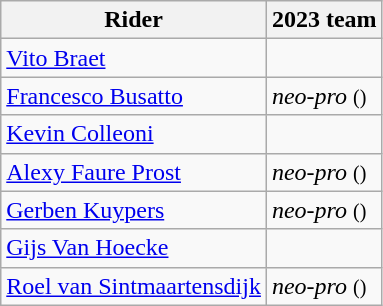<table class="wikitable">
<tr>
<th>Rider</th>
<th>2023 team</th>
</tr>
<tr>
<td><a href='#'>Vito Braet</a></td>
<td></td>
</tr>
<tr>
<td><a href='#'>Francesco Busatto</a></td>
<td><em>neo-pro</em> <small>()</small></td>
</tr>
<tr>
<td><a href='#'>Kevin Colleoni</a></td>
<td></td>
</tr>
<tr>
<td><a href='#'>Alexy Faure Prost</a></td>
<td><em>neo-pro</em> <small>()</small></td>
</tr>
<tr>
<td><a href='#'>Gerben Kuypers</a></td>
<td><em>neo-pro</em> <small>()</small></td>
</tr>
<tr>
<td><a href='#'>Gijs Van Hoecke</a></td>
<td></td>
</tr>
<tr>
<td><a href='#'>Roel van Sintmaartensdijk</a></td>
<td><em>neo-pro</em> <small>()</small></td>
</tr>
</table>
